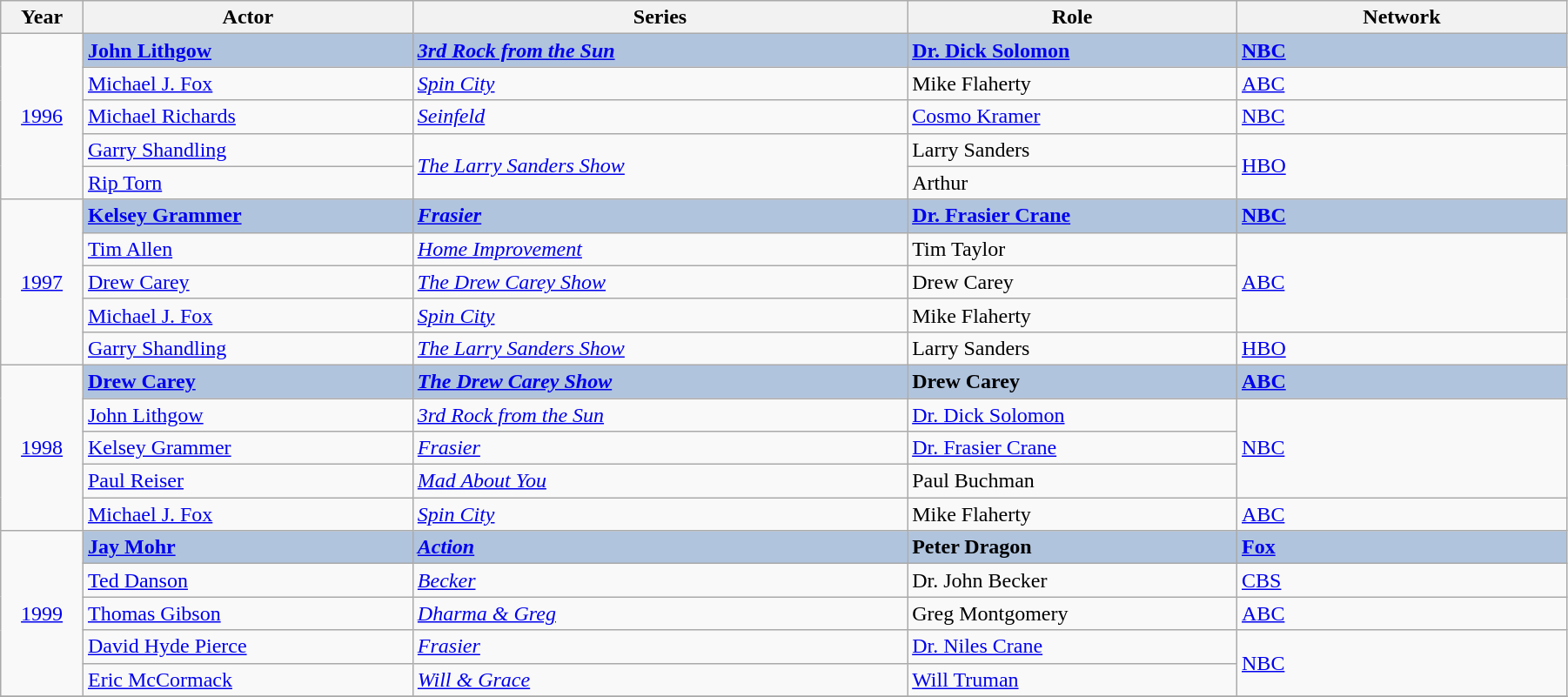<table class="wikitable" width="95%" cellpadding="5">
<tr>
<th width="5%">Year</th>
<th width="20%">Actor</th>
<th width="30%">Series</th>
<th width="20%">Role</th>
<th width="20%">Network</th>
</tr>
<tr>
<td rowspan="5" style="text-align:center;"><a href='#'>1996</a></td>
<td style="background:#B0C4DE;"><strong><a href='#'>John Lithgow</a></strong></td>
<td style="background:#B0C4DE;"><strong><em><a href='#'>3rd Rock from the Sun</a></em></strong></td>
<td style="background:#B0C4DE;"><strong><a href='#'>Dr. Dick Solomon</a></strong></td>
<td style="background:#B0C4DE;"><strong><a href='#'>NBC</a></strong></td>
</tr>
<tr>
<td><a href='#'>Michael J. Fox</a></td>
<td><em><a href='#'>Spin City</a></em></td>
<td>Mike Flaherty</td>
<td><a href='#'>ABC</a></td>
</tr>
<tr>
<td><a href='#'>Michael Richards</a></td>
<td><em><a href='#'>Seinfeld</a></em></td>
<td><a href='#'>Cosmo Kramer</a></td>
<td><a href='#'>NBC</a></td>
</tr>
<tr>
<td><a href='#'>Garry Shandling</a></td>
<td rowspan=2><em><a href='#'>The Larry Sanders Show</a></em></td>
<td>Larry Sanders</td>
<td rowspan="2"><a href='#'>HBO</a></td>
</tr>
<tr>
<td><a href='#'>Rip Torn</a></td>
<td>Arthur</td>
</tr>
<tr>
<td rowspan="5" style="text-align:center;"><a href='#'>1997</a></td>
<td style="background:#B0C4DE;"><strong><a href='#'>Kelsey Grammer</a></strong></td>
<td style="background:#B0C4DE;"><strong><em><a href='#'>Frasier</a></em></strong></td>
<td style="background:#B0C4DE;"><strong><a href='#'>Dr. Frasier Crane</a></strong></td>
<td style="background:#B0C4DE;"><strong><a href='#'>NBC</a></strong></td>
</tr>
<tr>
<td><a href='#'>Tim Allen</a></td>
<td><em><a href='#'>Home Improvement</a></em></td>
<td>Tim Taylor</td>
<td rowspan="3"><a href='#'>ABC</a></td>
</tr>
<tr>
<td><a href='#'>Drew Carey</a></td>
<td><em><a href='#'>The Drew Carey Show</a></em></td>
<td>Drew Carey</td>
</tr>
<tr>
<td><a href='#'>Michael J. Fox</a></td>
<td><em><a href='#'>Spin City</a></em></td>
<td>Mike Flaherty</td>
</tr>
<tr>
<td><a href='#'>Garry Shandling</a></td>
<td><em><a href='#'>The Larry Sanders Show</a></em></td>
<td>Larry Sanders</td>
<td><a href='#'>HBO</a></td>
</tr>
<tr>
<td rowspan="5" style="text-align:center;"><a href='#'>1998</a></td>
<td style="background:#B0C4DE;"><strong><a href='#'>Drew Carey</a></strong></td>
<td style="background:#B0C4DE;"><strong><em><a href='#'>The Drew Carey Show</a></em></strong></td>
<td style="background:#B0C4DE;"><strong>Drew Carey</strong></td>
<td style="background:#B0C4DE;"><strong><a href='#'>ABC</a></strong></td>
</tr>
<tr>
<td><a href='#'>John Lithgow</a></td>
<td><em><a href='#'>3rd Rock from the Sun</a></em></td>
<td><a href='#'>Dr. Dick Solomon</a></td>
<td rowspan="3"><a href='#'>NBC</a></td>
</tr>
<tr>
<td><a href='#'>Kelsey Grammer</a></td>
<td><em><a href='#'>Frasier</a></em></td>
<td><a href='#'>Dr. Frasier Crane</a></td>
</tr>
<tr>
<td><a href='#'>Paul Reiser</a></td>
<td><em><a href='#'>Mad About You</a></em></td>
<td>Paul Buchman</td>
</tr>
<tr>
<td><a href='#'>Michael J. Fox</a></td>
<td><em><a href='#'>Spin City</a></em></td>
<td>Mike Flaherty</td>
<td><a href='#'>ABC</a></td>
</tr>
<tr>
<td rowspan="5" style="text-align:center;"><a href='#'>1999</a></td>
<td style="background:#B0C4DE;"><strong><a href='#'>Jay Mohr</a></strong></td>
<td style="background:#B0C4DE;"><strong><em><a href='#'>Action</a></em></strong></td>
<td style="background:#B0C4DE;"><strong>Peter Dragon</strong></td>
<td style="background:#B0C4DE;"><strong><a href='#'>Fox</a></strong></td>
</tr>
<tr>
<td><a href='#'>Ted Danson</a></td>
<td><em><a href='#'>Becker</a></em></td>
<td>Dr. John Becker</td>
<td><a href='#'>CBS</a></td>
</tr>
<tr>
<td><a href='#'>Thomas Gibson</a></td>
<td><em><a href='#'>Dharma & Greg</a></em></td>
<td>Greg Montgomery</td>
<td><a href='#'>ABC</a></td>
</tr>
<tr>
<td><a href='#'>David Hyde Pierce</a></td>
<td><em><a href='#'>Frasier</a></em></td>
<td><a href='#'>Dr. Niles Crane</a></td>
<td rowspan="2"><a href='#'>NBC</a></td>
</tr>
<tr>
<td><a href='#'>Eric McCormack</a></td>
<td><em><a href='#'>Will & Grace</a></em></td>
<td><a href='#'>Will Truman</a></td>
</tr>
<tr>
</tr>
</table>
